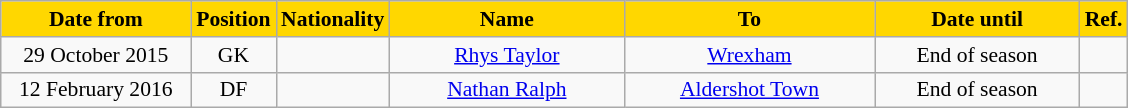<table class="wikitable"  style="text-align:center; font-size:90%; ">
<tr>
<th style="background:#FFD700; color:black; width:120px;">Date from</th>
<th style="background:#FFD700; color:black; width:50px;">Position</th>
<th style="background:#FFD700; color:black; width:50px;">Nationality</th>
<th style="background:#FFD700; color:black; width:150px;">Name</th>
<th style="background:#FFD700; color:black; width:160px;">To</th>
<th style="background:#FFD700; color:black; width:130px;">Date until</th>
<th style="background:#FFD700; color:black; width:25px;">Ref.</th>
</tr>
<tr>
<td>29 October 2015</td>
<td>GK</td>
<td></td>
<td><a href='#'>Rhys Taylor</a></td>
<td><a href='#'>Wrexham</a></td>
<td>End of season</td>
<td></td>
</tr>
<tr>
<td>12 February 2016</td>
<td>DF</td>
<td></td>
<td><a href='#'>Nathan Ralph</a></td>
<td><a href='#'>Aldershot Town</a></td>
<td>End of season</td>
<td></td>
</tr>
</table>
